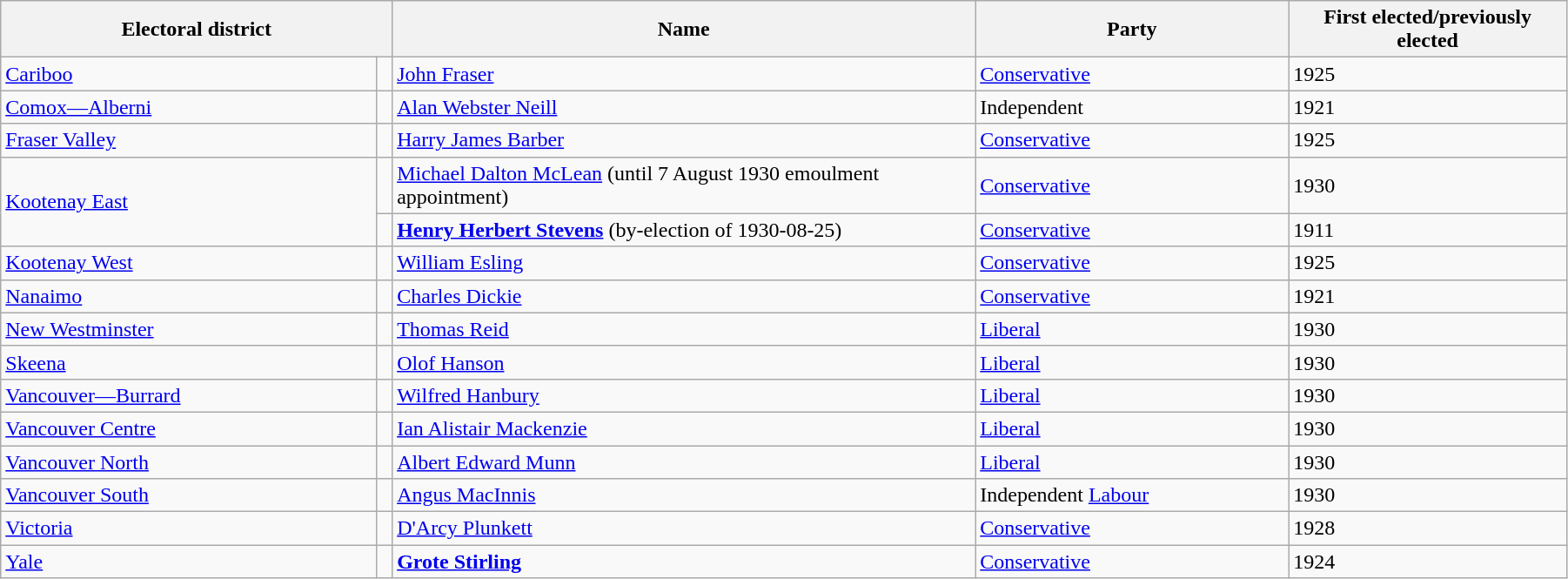<table class="wikitable" width=95%>
<tr>
<th colspan=2 width=25%>Electoral district</th>
<th>Name</th>
<th width=20%>Party</th>
<th>First elected/previously elected</th>
</tr>
<tr>
<td width=24%><a href='#'>Cariboo</a></td>
<td></td>
<td><a href='#'>John Fraser</a></td>
<td><a href='#'>Conservative</a></td>
<td>1925</td>
</tr>
<tr>
<td><a href='#'>Comox—Alberni</a></td>
<td></td>
<td><a href='#'>Alan Webster Neill</a></td>
<td>Independent</td>
<td>1921</td>
</tr>
<tr>
<td><a href='#'>Fraser Valley</a></td>
<td></td>
<td><a href='#'>Harry James Barber</a></td>
<td><a href='#'>Conservative</a></td>
<td>1925</td>
</tr>
<tr>
<td rowspan=2><a href='#'>Kootenay East</a></td>
<td></td>
<td><a href='#'>Michael Dalton McLean</a> (until 7 August 1930 emoulment appointment)</td>
<td><a href='#'>Conservative</a></td>
<td>1930</td>
</tr>
<tr>
<td></td>
<td><strong><a href='#'>Henry Herbert Stevens</a></strong> (by-election of 1930-08-25)</td>
<td><a href='#'>Conservative</a></td>
<td>1911</td>
</tr>
<tr>
<td><a href='#'>Kootenay West</a></td>
<td></td>
<td><a href='#'>William Esling</a></td>
<td><a href='#'>Conservative</a></td>
<td>1925</td>
</tr>
<tr>
<td><a href='#'>Nanaimo</a></td>
<td></td>
<td><a href='#'>Charles Dickie</a></td>
<td><a href='#'>Conservative</a></td>
<td>1921</td>
</tr>
<tr>
<td><a href='#'>New Westminster</a></td>
<td></td>
<td><a href='#'>Thomas Reid</a></td>
<td><a href='#'>Liberal</a></td>
<td>1930</td>
</tr>
<tr>
<td><a href='#'>Skeena</a></td>
<td></td>
<td><a href='#'>Olof Hanson</a></td>
<td><a href='#'>Liberal</a></td>
<td>1930</td>
</tr>
<tr>
<td><a href='#'>Vancouver—Burrard</a></td>
<td></td>
<td><a href='#'>Wilfred Hanbury</a></td>
<td><a href='#'>Liberal</a></td>
<td>1930</td>
</tr>
<tr>
<td><a href='#'>Vancouver Centre</a></td>
<td></td>
<td><a href='#'>Ian Alistair Mackenzie</a></td>
<td><a href='#'>Liberal</a></td>
<td>1930</td>
</tr>
<tr>
<td><a href='#'>Vancouver North</a></td>
<td></td>
<td><a href='#'>Albert Edward Munn</a></td>
<td><a href='#'>Liberal</a></td>
<td>1930</td>
</tr>
<tr>
<td><a href='#'>Vancouver South</a></td>
<td></td>
<td><a href='#'>Angus MacInnis</a></td>
<td>Independent <a href='#'>Labour</a></td>
<td>1930</td>
</tr>
<tr>
<td><a href='#'>Victoria</a></td>
<td></td>
<td><a href='#'>D'Arcy Plunkett</a></td>
<td><a href='#'>Conservative</a></td>
<td>1928</td>
</tr>
<tr>
<td><a href='#'>Yale</a></td>
<td></td>
<td><strong><a href='#'>Grote Stirling</a></strong></td>
<td><a href='#'>Conservative</a></td>
<td>1924</td>
</tr>
</table>
